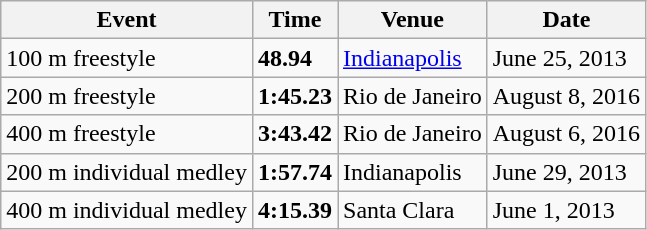<table class="wikitable">
<tr>
<th>Event</th>
<th>Time</th>
<th>Venue</th>
<th>Date</th>
</tr>
<tr>
<td>100 m freestyle</td>
<td><strong>48.94</strong></td>
<td><a href='#'>Indianapolis</a></td>
<td>June 25, 2013</td>
</tr>
<tr>
<td>200 m freestyle</td>
<td><strong>1:45.23</strong></td>
<td>Rio de Janeiro</td>
<td>August 8, 2016</td>
</tr>
<tr>
<td>400 m freestyle</td>
<td><strong>3:43.42</strong></td>
<td>Rio de Janeiro</td>
<td>August 6, 2016</td>
</tr>
<tr>
<td>200 m individual medley</td>
<td><strong>1:57.74</strong></td>
<td>Indianapolis</td>
<td>June 29, 2013</td>
</tr>
<tr>
<td>400 m individual medley</td>
<td><strong>4:15.39</strong></td>
<td>Santa Clara</td>
<td>June 1, 2013</td>
</tr>
</table>
